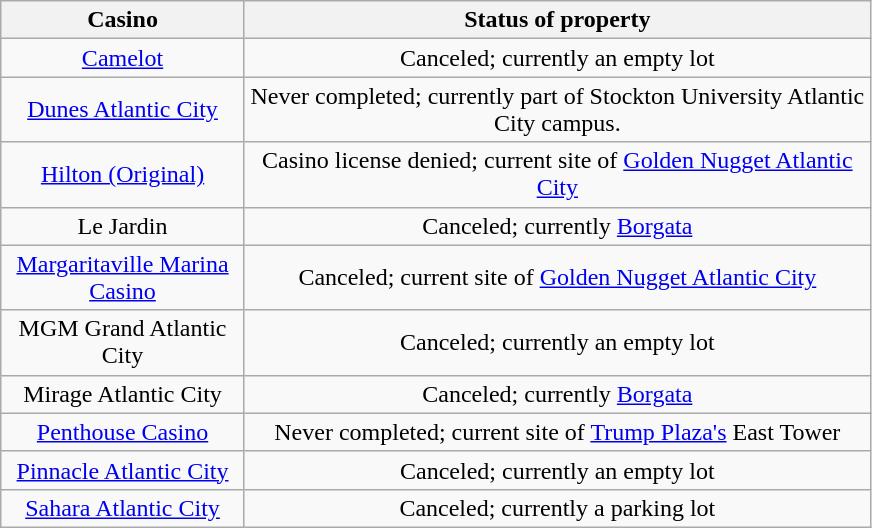<table class="wikitable sortable" style="text-align:center">
<tr>
<th width=155>Casino</th>
<th width=410>Status of property</th>
</tr>
<tr>
<td><a href='#'>Camelot</a></td>
<td>Canceled; currently an empty lot</td>
</tr>
<tr>
<td><a href='#'>Dunes Atlantic City</a></td>
<td>Never completed; currently part of Stockton University Atlantic City campus.</td>
</tr>
<tr>
<td><a href='#'>Hilton (Original)</a></td>
<td>Casino license denied; current site of <a href='#'>Golden Nugget Atlantic City</a></td>
</tr>
<tr>
<td>Le Jardin</td>
<td>Canceled; currently <a href='#'>Borgata</a></td>
</tr>
<tr>
<td><a href='#'>Margaritaville Marina Casino</a></td>
<td>Canceled; current site of <a href='#'>Golden Nugget Atlantic City</a></td>
</tr>
<tr>
<td>MGM Grand Atlantic City</td>
<td>Canceled; currently an empty lot</td>
</tr>
<tr>
<td>Mirage Atlantic City</td>
<td>Canceled; currently <a href='#'>Borgata</a></td>
</tr>
<tr>
<td><a href='#'>Penthouse Casino</a></td>
<td>Never completed; current site of <a href='#'>Trump Plaza's</a> East Tower</td>
</tr>
<tr>
<td><a href='#'>Pinnacle Atlantic City</a></td>
<td>Canceled; currently an empty lot</td>
</tr>
<tr>
<td><a href='#'>Sahara Atlantic City</a></td>
<td>Canceled; currently a parking lot</td>
</tr>
</table>
